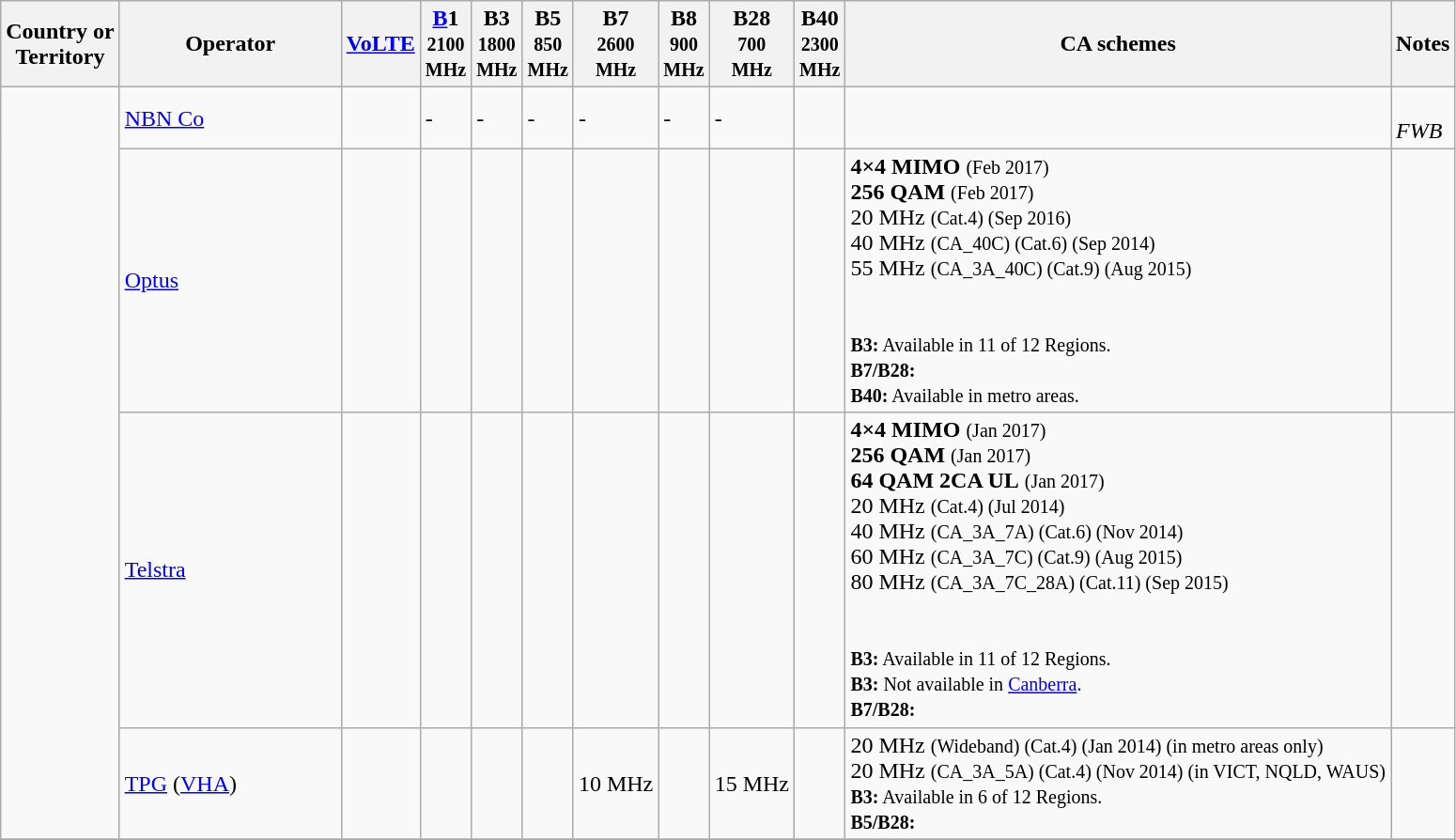<table class="wikitable sortable sticky-header">
<tr>
<th>Country or<br>Territory</th>
<th style="width: 150px;">Operator</th>
<th><a href='#'>VoLTE</a></th>
<th><a href='#'>B</a>1<br><small>2100<br>MHz</small></th>
<th>B3<br><small>1800<br>MHz</small></th>
<th>B5<br><small>850<br>MHz</small></th>
<th>B7<br><small>2600<br>MHz</small></th>
<th>B8<br><small>900<br>MHz</small></th>
<th>B28<br><small>700<br>MHz</small></th>
<th>B40<br><small>2300<br>MHz</small></th>
<th>CA schemes</th>
<th>Notes</th>
</tr>
<tr>
<td rowspan="4"></td>
<td><a href='#'>NBN Co</a></td>
<td></td>
<td>-</td>
<td>-</td>
<td>-</td>
<td>-</td>
<td>-</td>
<td>-</td>
<td></td>
<td></td>
<td><br><em>FWB</em></td>
</tr>
<tr>
<td><a href='#'>Optus</a></td>
<td></td>
<td></td>
<td></td>
<td></td>
<td></td>
<td><br></td>
<td></td>
<td></td>
<td><strong>4×4 MIMO</strong> <small>(Feb 2017)</small><br><strong>256 QAM</strong> <small>(Feb 2017)</small><br>20 MHz <small>(Cat.4) (Sep 2016)</small><br>40 MHz <small>(CA_40C) (Cat.6) (Sep 2014)</small><br>55 MHz <small>(CA_3A_40C) (Cat.9) (Aug 2015)</small><br><br><br><small><strong>B3:</strong> Available in 11 of 12 Regions.</small><br><small><strong>B7/B28:</strong> </small><br><small><strong>B40:</strong> Available in metro areas.</small></td>
<td><br><br><br><br><br></td>
</tr>
<tr>
<td><a href='#'>Telstra</a></td>
<td></td>
<td></td>
<td></td>
<td></td>
<td></td>
<td></td>
<td></td>
<td></td>
<td><strong>4×4 MIMO</strong> <small>(Jan 2017)</small><br><strong>256 QAM</strong> <small>(Jan 2017)</small><br><strong>64 QAM 2CA UL</strong> <small>(Jan 2017)</small><br>20 MHz <small>(Cat.4) (Jul 2014)</small><br>40 MHz <small>(CA_3A_7A) (Cat.6) (Nov 2014)</small><br>60 MHz <small>(CA_3A_7C) (Cat.9) (Aug 2015)</small><br>80 MHz <small>(CA_3A_7C_28A) (Cat.11) (Sep 2015)</small><br><br><br><small><strong>B3:</strong> Available in 11 of 12 Regions.</small><br><small><strong>B3:</strong> Not available in <a href='#'>Canberra</a>.</small><br><small><strong>B7/B28:</strong> </small></td>
<td><br><br><br><br></td>
</tr>
<tr>
<td><a href='#'>TPG</a> (<a href='#'>VHA</a>)</td>
<td></td>
<td></td>
<td></td>
<td></td>
<td>10 MHz</td>
<td></td>
<td>15 MHz</td>
<td></td>
<td>20 MHz <small>(Wideband) (Cat.4) (Jan 2014) (in metro areas only)</small><br>20 MHz <small>(CA_3A_5A) (Cat.4) (Nov 2014) (in VICT, NQLD, WAUS)</small><br><small><strong>B3:</strong> Available in 6 of 12 Regions.</small><br><small><strong>B5/B28:</strong> </small></td>
<td><br><br><br><br></td>
</tr>
<tr>
</tr>
</table>
